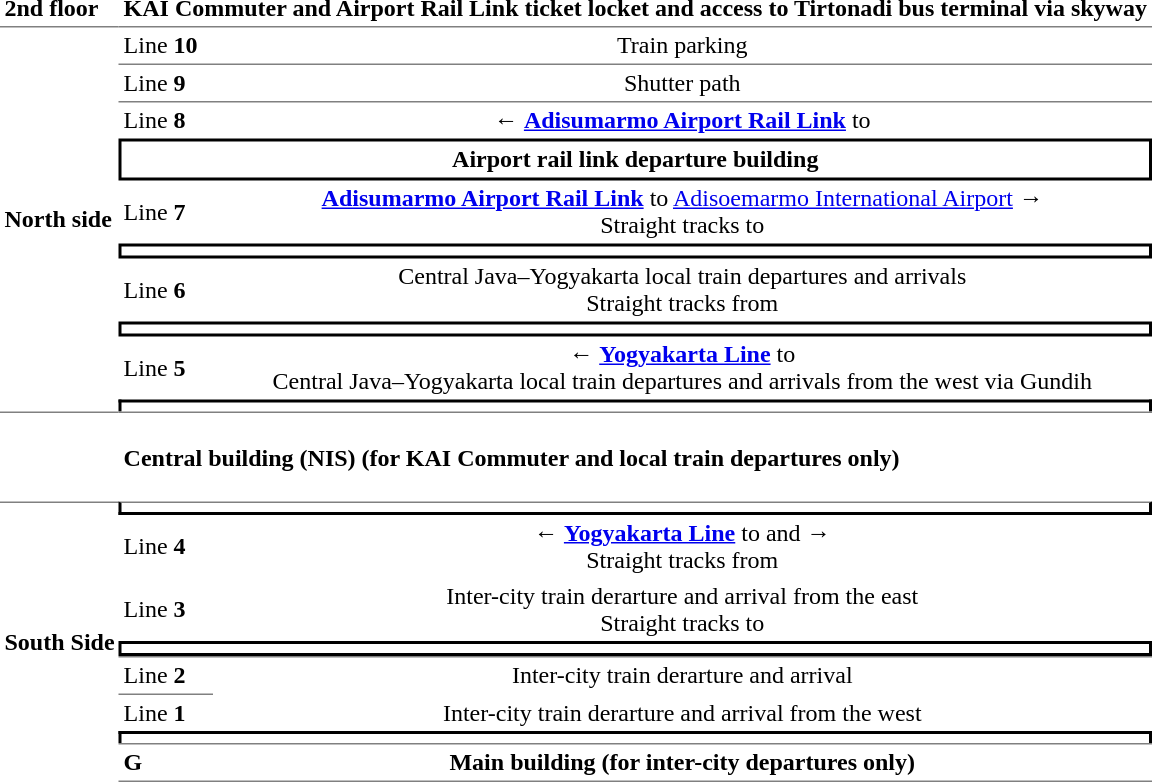<table cellspacing="0" cellpadding="3">
<tr>
<td><strong>2nd floor</strong></td>
<td colspan="2"><strong>KAI Commuter and Airport Rail Link ticket locket and access to Tirtonadi bus terminal via skyway</strong></td>
</tr>
<tr>
<td style="border-top:solid 1px gray;" rowspan="10"><strong>North side</strong></td>
<td style="border-top:solid 1px gray;">Line <strong>10</strong></td>
<td style="border-top:solid 1px gray;text-align:center">Train parking</td>
</tr>
<tr>
<td style="border-top:solid 1px gray;">Line <strong>9</strong></td>
<td style="border-top:solid 1px gray;text-align:center">Shutter path</td>
</tr>
<tr>
<td style="border-top:solid 1px gray;">Line <strong>8</strong></td>
<td style="border-top:solid 1px gray;text-align:center">←   <strong><a href='#'>Adisumarmo Airport Rail Link</a></strong> to </td>
</tr>
<tr>
<td colspan="2" style="text-align:center;border-top:solid 2px black;border-bottom:solid 2px black;border-left:solid 2px black;border-right:solid 2px black;text-align:center"><strong>Airport rail link departure building</strong></td>
</tr>
<tr>
<td>Line <strong>7</strong></td>
<td style="text-align:center"> <strong><a href='#'>Adisumarmo Airport Rail Link</a></strong> to <a href='#'>Adisoemarmo International Airport</a>  →<br>Straight tracks to </td>
</tr>
<tr>
<td colspan="2" style="text-align:center;border-top:solid 2px black;border-bottom:solid 2px black;border-left:solid 2px black;border-right:solid 2px black;text-align:center"></td>
</tr>
<tr>
<td>Line <strong>6</strong></td>
<td style="text-align:center">Central Java–Yogyakarta local train departures and arrivals<br>Straight tracks from </td>
</tr>
<tr>
<td colspan="2" style="text-align:center;border-top:solid 2px black;border-bottom:solid 2px black;border-left:solid 2px black;border-right:solid 2px black;text-align:center"></td>
</tr>
<tr>
<td>Line <strong>5</strong></td>
<td style="text-align:center">←   <strong><a href='#'>Yogyakarta Line</a></strong> to <br>Central Java–Yogyakarta local train departures and arrivals from the west via Gundih</td>
</tr>
<tr>
<td colspan="2" style="border-top:solid 2px black;border-left:solid 2px black;border-right:solid 2px black;text-align:center"></td>
</tr>
<tr>
<td style="border-top:solid 1px gray;height:40pt"></td>
<td colspan="2" style="border-top:solid 1px gray;height:40pt"><strong>Central building (NIS) (for KAI Commuter and local train departures only)</strong></td>
</tr>
<tr>
<td rowspan="8" style="border-top:solid 1px gray;"><strong>South Side</strong></td>
<td colspan="2" style="text-align:center;border-top:solid 1px gray;border-bottom:solid 2px black;border-left:solid 2px black;border-right:solid 2px black;text-align:center"></td>
</tr>
<tr>
<td>Line <strong>4</strong></td>
<td style="text-align:center">←   <strong><a href='#'>Yogyakarta Line</a></strong> to  and   →<br>Straight tracks from </td>
</tr>
<tr>
<td>Line <strong>3</strong></td>
<td style="text-align:center">Inter-city train derarture and arrival from the east<br>Straight tracks to </td>
</tr>
<tr>
<td colspan="2" style="text-align:center;border-top:solid 2px black;border-bottom:solid 2px black;border-left:solid 2px black;border-right:solid 2px black;text-align:center"></td>
</tr>
<tr>
<td style="border-top:solid 1px gray;">Line <strong>2</strong></td>
<td style="border-top:solid 1px gray;text-align:center">Inter-city train derarture and arrival</td>
</tr>
<tr>
<td style="border-top:solid 1px gray;">Line <strong>1</strong></td>
<td style="text-align:center">Inter-city train derarture and arrival from the west</td>
</tr>
<tr>
<td colspan="2" style="border-top:solid 2px black;border-left:solid 2px black;border-right:solid 2px black;text-align:center"></td>
</tr>
<tr>
<td style="border-top:solid 1px gray;border-bottom:solid 1px gray;"><strong>G</strong></td>
<td style="border-top:solid 1px gray;border-bottom:solid 1px gray;text-align:center"><strong>Main building (for inter-city departures only)</strong></td>
</tr>
</table>
